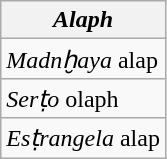<table class="wikitable">
<tr>
<th><em>Alaph</em></th>
</tr>
<tr>
<td> <em>Madnḫaya</em> alap</td>
</tr>
<tr>
<td> <em>Serṭo</em> olaph</td>
</tr>
<tr>
<td> <em>Esṭrangela</em> alap</td>
</tr>
</table>
